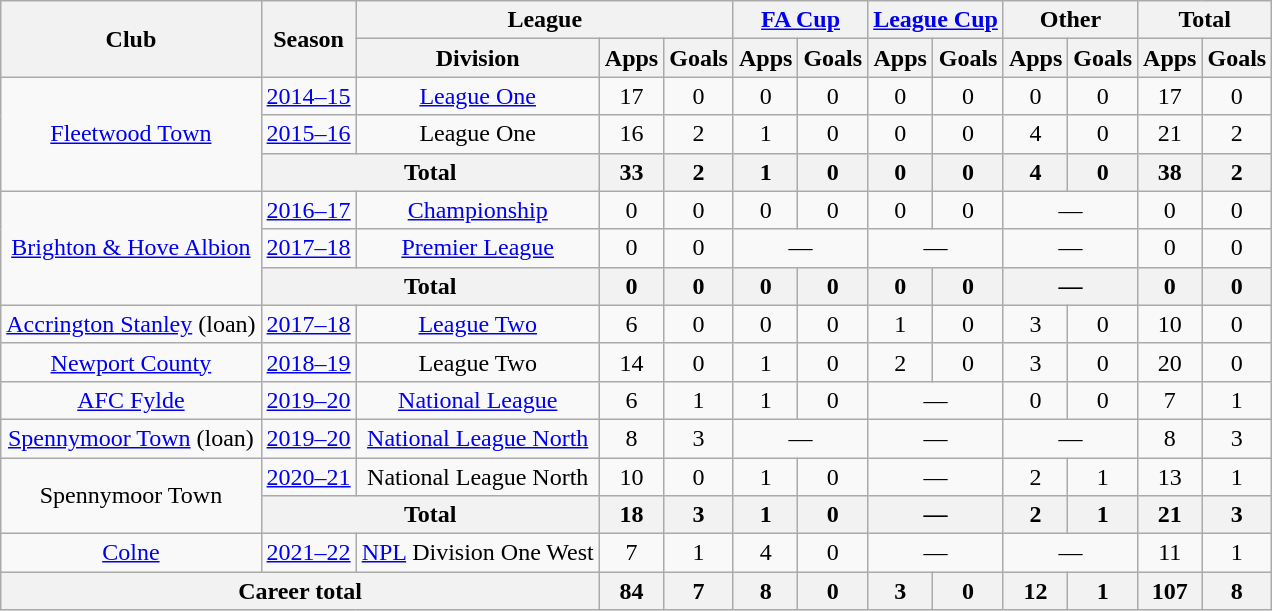<table class="wikitable" style="text-align: center">
<tr>
<th rowspan="2">Club</th>
<th rowspan="2">Season</th>
<th colspan="3">League</th>
<th colspan="2"><a href='#'>FA Cup</a></th>
<th colspan="2"><a href='#'>League Cup</a></th>
<th colspan="2">Other</th>
<th colspan="2">Total</th>
</tr>
<tr>
<th>Division</th>
<th>Apps</th>
<th>Goals</th>
<th>Apps</th>
<th>Goals</th>
<th>Apps</th>
<th>Goals</th>
<th>Apps</th>
<th>Goals</th>
<th>Apps</th>
<th>Goals</th>
</tr>
<tr>
<td rowspan="3"><a href='#'>Fleetwood Town</a></td>
<td><a href='#'>2014–15</a></td>
<td><a href='#'>League One</a></td>
<td>17</td>
<td>0</td>
<td>0</td>
<td>0</td>
<td>0</td>
<td>0</td>
<td>0</td>
<td>0</td>
<td>17</td>
<td>0</td>
</tr>
<tr>
<td><a href='#'>2015–16</a></td>
<td>League One</td>
<td>16</td>
<td>2</td>
<td>1</td>
<td>0</td>
<td>0</td>
<td>0</td>
<td>4</td>
<td>0</td>
<td>21</td>
<td>2</td>
</tr>
<tr>
<th colspan="2">Total</th>
<th>33</th>
<th>2</th>
<th>1</th>
<th>0</th>
<th>0</th>
<th>0</th>
<th>4</th>
<th>0</th>
<th>38</th>
<th>2</th>
</tr>
<tr>
<td rowspan="3"><a href='#'>Brighton & Hove Albion</a></td>
<td><a href='#'>2016–17</a></td>
<td><a href='#'>Championship</a></td>
<td>0</td>
<td>0</td>
<td>0</td>
<td>0</td>
<td>0</td>
<td>0</td>
<td colspan=2>—</td>
<td>0</td>
<td>0</td>
</tr>
<tr>
<td><a href='#'>2017–18</a></td>
<td><a href='#'>Premier League</a></td>
<td>0</td>
<td>0</td>
<td colspan=2>—</td>
<td colspan=2>—</td>
<td colspan=2>—</td>
<td>0</td>
<td>0</td>
</tr>
<tr>
<th colspan="2">Total</th>
<th>0</th>
<th>0</th>
<th>0</th>
<th>0</th>
<th>0</th>
<th>0</th>
<th colspan=2>—</th>
<th>0</th>
<th>0</th>
</tr>
<tr>
<td><a href='#'>Accrington Stanley</a> (loan)</td>
<td><a href='#'>2017–18</a></td>
<td><a href='#'>League Two</a></td>
<td>6</td>
<td>0</td>
<td>0</td>
<td>0</td>
<td>1</td>
<td>0</td>
<td>3</td>
<td>0</td>
<td>10</td>
<td>0</td>
</tr>
<tr>
<td><a href='#'>Newport County</a></td>
<td><a href='#'>2018–19</a></td>
<td>League Two</td>
<td>14</td>
<td>0</td>
<td>1</td>
<td>0</td>
<td>2</td>
<td>0</td>
<td>3</td>
<td>0</td>
<td>20</td>
<td>0</td>
</tr>
<tr>
<td><a href='#'>AFC Fylde</a></td>
<td><a href='#'>2019–20</a></td>
<td><a href='#'>National League</a></td>
<td>6</td>
<td>1</td>
<td>1</td>
<td>0</td>
<td colspan=2>—</td>
<td>0</td>
<td>0</td>
<td>7</td>
<td>1</td>
</tr>
<tr>
<td><a href='#'>Spennymoor Town</a> (loan)</td>
<td><a href='#'>2019–20</a></td>
<td><a href='#'>National League North</a></td>
<td>8</td>
<td>3</td>
<td colspan=2>—</td>
<td colspan=2>—</td>
<td colspan=2>—</td>
<td>8</td>
<td>3</td>
</tr>
<tr>
<td rowspan="2">Spennymoor Town</td>
<td><a href='#'>2020–21</a></td>
<td>National League North</td>
<td>10</td>
<td>0</td>
<td>1</td>
<td>0</td>
<td colspan=2>—</td>
<td>2</td>
<td>1</td>
<td>13</td>
<td>1</td>
</tr>
<tr>
<th colspan="2">Total</th>
<th>18</th>
<th>3</th>
<th>1</th>
<th>0</th>
<th colspan=2>—</th>
<th>2</th>
<th>1</th>
<th>21</th>
<th>3</th>
</tr>
<tr>
<td><a href='#'>Colne</a></td>
<td><a href='#'>2021–22</a></td>
<td><a href='#'>NPL</a> Division One West</td>
<td>7</td>
<td>1</td>
<td>4</td>
<td>0</td>
<td colspan=2>—</td>
<td colspan=2>—</td>
<td>11</td>
<td>1</td>
</tr>
<tr>
<th colspan="3">Career total</th>
<th>84</th>
<th>7</th>
<th>8</th>
<th>0</th>
<th>3</th>
<th>0</th>
<th>12</th>
<th>1</th>
<th>107</th>
<th>8</th>
</tr>
</table>
